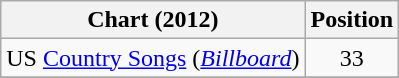<table class="wikitable sortable">
<tr>
<th scope="col">Chart (2012)</th>
<th scope="col">Position</th>
</tr>
<tr>
<td>US <a href='#'>Country Songs</a> (<em><a href='#'>Billboard</a></em>)</td>
<td align="center">33</td>
</tr>
<tr>
</tr>
</table>
